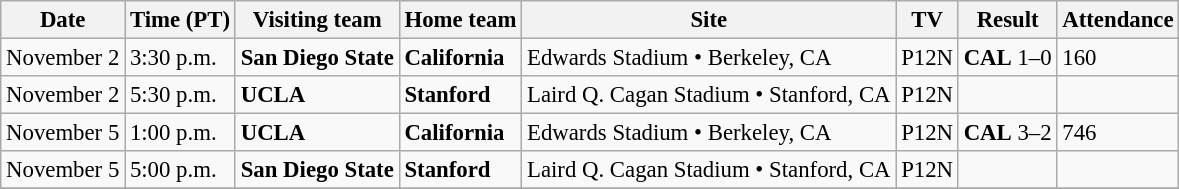<table class="wikitable" style="font-size:95%;">
<tr>
<th>Date</th>
<th>Time (PT)</th>
<th>Visiting team</th>
<th>Home team</th>
<th>Site</th>
<th>TV</th>
<th>Result</th>
<th>Attendance</th>
</tr>
<tr>
<td>November 2</td>
<td>3:30 p.m.</td>
<td><strong>San Diego State</strong></td>
<td><strong>California</strong></td>
<td>Edwards Stadium • Berkeley, CA</td>
<td>P12N</td>
<td><strong>CAL</strong> 1–0</td>
<td>160</td>
</tr>
<tr>
<td>November 2</td>
<td>5:30 p.m.</td>
<td><strong>UCLA</strong></td>
<td><strong>Stanford</strong></td>
<td>Laird Q. Cagan Stadium • Stanford, CA</td>
<td>P12N</td>
<td></td>
<td></td>
</tr>
<tr>
<td>November 5</td>
<td>1:00 p.m.</td>
<td><strong>UCLA</strong></td>
<td><strong>California</strong></td>
<td>Edwards Stadium • Berkeley, CA<br></td>
<td>P12N</td>
<td><strong>CAL</strong> 3–2</td>
<td>746</td>
</tr>
<tr>
<td>November 5</td>
<td>5:00 p.m.</td>
<td><strong>San Diego State</strong></td>
<td><strong>Stanford</strong></td>
<td>Laird Q. Cagan Stadium • Stanford, CA</td>
<td>P12N</td>
<td></td>
<td></td>
</tr>
<tr>
</tr>
</table>
